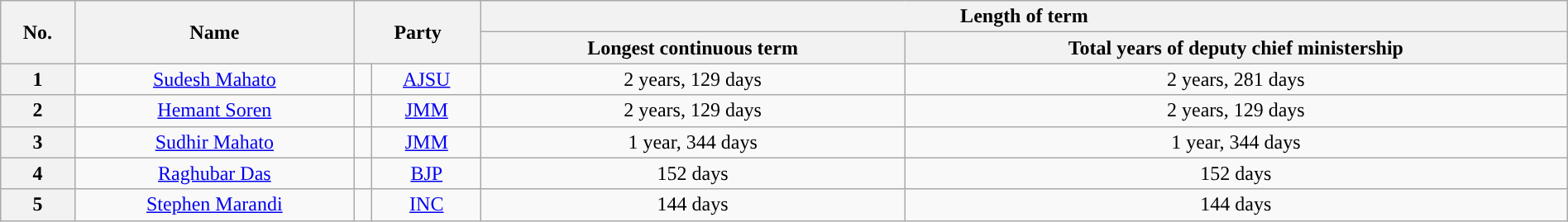<table class="wikitable sortable" style="width:100%; text-align:center">
<tr>
<th rowspan=2>No.</th>
<th rowspan=2>Name</th>
<th rowspan=2 colspan=2>Party</th>
<th colspan=2>Length of term</th>
</tr>
<tr>
<th>Longest continuous term</th>
<th>Total years of deputy chief ministership</th>
</tr>
<tr>
<th>1</th>
<td><a href='#'>Sudesh Mahato</a></td>
<td style="background-color:"></td>
<td><a href='#'>AJSU</a></td>
<td>2 years, 129 days</td>
<td>2 years, 281 days</td>
</tr>
<tr>
<th>2</th>
<td><a href='#'>Hemant Soren</a></td>
<td style="background-color:"></td>
<td><a href='#'>JMM</a></td>
<td>2 years, 129 days</td>
<td>2 years, 129 days</td>
</tr>
<tr>
<th>3</th>
<td><a href='#'>Sudhir Mahato</a></td>
<td style="background-color:"></td>
<td><a href='#'>JMM</a></td>
<td>1 year, 344 days</td>
<td>1 year, 344 days</td>
</tr>
<tr>
<th>4</th>
<td><a href='#'>Raghubar Das</a></td>
<td style="background-color:"></td>
<td><a href='#'>BJP</a></td>
<td>152 days</td>
<td>152 days</td>
</tr>
<tr>
<th>5</th>
<td><a href='#'>Stephen Marandi</a></td>
<td style="background-color:"></td>
<td><a href='#'>INC</a></td>
<td>144 days</td>
<td>144 days</td>
</tr>
</table>
